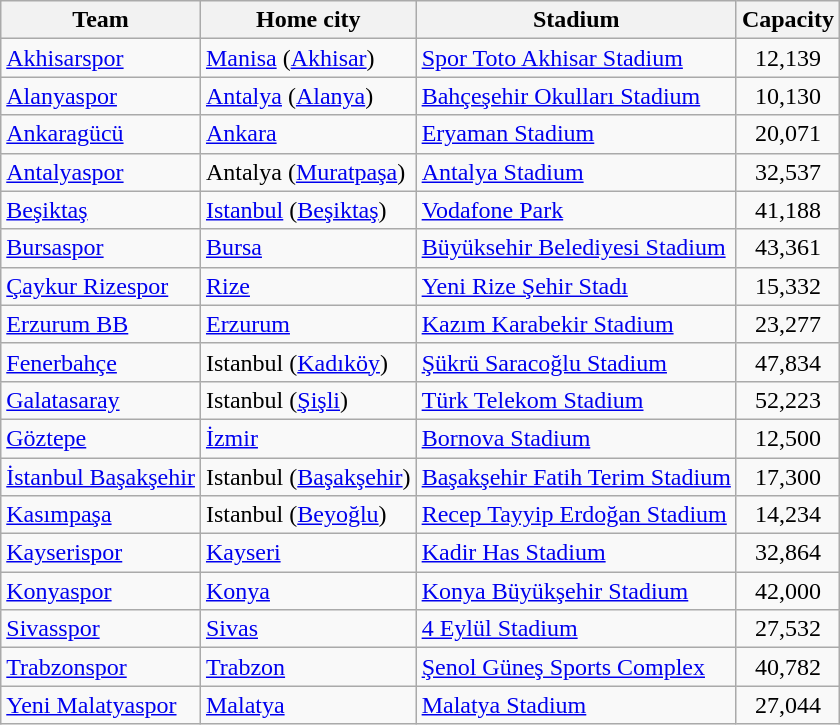<table class="wikitable sortable" style="text-align: left;">
<tr>
<th>Team</th>
<th>Home city</th>
<th>Stadium</th>
<th>Capacity</th>
</tr>
<tr>
<td><a href='#'>Akhisarspor</a></td>
<td><a href='#'>Manisa</a> (<a href='#'>Akhisar</a>)</td>
<td><a href='#'>Spor Toto Akhisar Stadium</a></td>
<td align=center>12,139</td>
</tr>
<tr>
<td><a href='#'>Alanyaspor</a></td>
<td><a href='#'>Antalya</a> (<a href='#'>Alanya</a>)</td>
<td><a href='#'>Bahçeşehir Okulları Stadium</a></td>
<td align=center>10,130</td>
</tr>
<tr>
<td><a href='#'>Ankaragücü</a></td>
<td><a href='#'>Ankara</a></td>
<td><a href='#'>Eryaman Stadium</a></td>
<td align=center>20,071</td>
</tr>
<tr>
<td><a href='#'>Antalyaspor</a></td>
<td>Antalya (<a href='#'>Muratpaşa</a>)</td>
<td><a href='#'>Antalya Stadium</a></td>
<td align=center>32,537</td>
</tr>
<tr>
<td><a href='#'>Beşiktaş</a></td>
<td><a href='#'>Istanbul</a> (<a href='#'>Beşiktaş</a>)</td>
<td><a href='#'>Vodafone Park</a></td>
<td align=center>41,188</td>
</tr>
<tr>
<td><a href='#'>Bursaspor</a></td>
<td><a href='#'>Bursa</a></td>
<td><a href='#'>Büyüksehir Belediyesi Stadium</a></td>
<td align=center>43,361</td>
</tr>
<tr>
<td><a href='#'>Çaykur Rizespor</a></td>
<td><a href='#'>Rize</a></td>
<td><a href='#'>Yeni Rize Şehir Stadı</a></td>
<td align=center>15,332</td>
</tr>
<tr>
<td><a href='#'>Erzurum BB</a></td>
<td><a href='#'>Erzurum</a></td>
<td><a href='#'>Kazım Karabekir Stadium</a></td>
<td align=center>23,277</td>
</tr>
<tr>
<td><a href='#'>Fenerbahçe</a></td>
<td>Istanbul (<a href='#'>Kadıköy</a>)</td>
<td><a href='#'>Şükrü Saracoğlu Stadium</a></td>
<td align=center>47,834</td>
</tr>
<tr>
<td><a href='#'>Galatasaray</a></td>
<td>Istanbul (<a href='#'>Şişli</a>)</td>
<td><a href='#'>Türk Telekom Stadium</a></td>
<td align=center>52,223</td>
</tr>
<tr>
<td><a href='#'>Göztepe</a></td>
<td><a href='#'>İzmir</a></td>
<td><a href='#'>Bornova Stadium</a></td>
<td align=center>12,500</td>
</tr>
<tr>
<td><a href='#'>İstanbul Başakşehir</a></td>
<td>Istanbul (<a href='#'>Başakşehir</a>)</td>
<td><a href='#'>Başakşehir Fatih Terim Stadium</a></td>
<td align=center>17,300</td>
</tr>
<tr>
<td><a href='#'>Kasımpaşa</a></td>
<td>Istanbul (<a href='#'>Beyoğlu</a>)</td>
<td><a href='#'>Recep Tayyip Erdoğan Stadium</a></td>
<td align=center>14,234</td>
</tr>
<tr>
<td><a href='#'>Kayserispor</a></td>
<td><a href='#'>Kayseri</a></td>
<td><a href='#'>Kadir Has Stadium</a></td>
<td align=center>32,864</td>
</tr>
<tr>
<td><a href='#'>Konyaspor</a></td>
<td><a href='#'>Konya</a></td>
<td><a href='#'>Konya Büyükşehir Stadium</a></td>
<td align=center>42,000</td>
</tr>
<tr>
<td><a href='#'>Sivasspor</a></td>
<td><a href='#'>Sivas</a></td>
<td><a href='#'>4 Eylül Stadium</a></td>
<td align=center>27,532</td>
</tr>
<tr>
<td><a href='#'>Trabzonspor</a></td>
<td><a href='#'>Trabzon</a></td>
<td><a href='#'>Şenol Güneş Sports Complex</a></td>
<td align=center>40,782</td>
</tr>
<tr>
<td><a href='#'>Yeni Malatyaspor</a></td>
<td><a href='#'>Malatya</a></td>
<td><a href='#'>Malatya Stadium</a></td>
<td align=center>27,044</td>
</tr>
</table>
